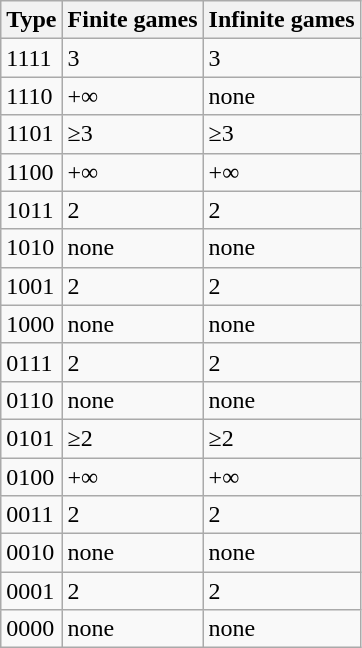<table class="wikitable">
<tr>
<th>Type</th>
<th>Finite games</th>
<th>Infinite games</th>
</tr>
<tr>
<td>1111</td>
<td>3</td>
<td>3</td>
</tr>
<tr>
<td>1110</td>
<td>+∞</td>
<td>none</td>
</tr>
<tr>
<td>1101</td>
<td>≥3</td>
<td>≥3</td>
</tr>
<tr>
<td>1100</td>
<td>+∞</td>
<td>+∞</td>
</tr>
<tr>
<td>1011</td>
<td>2</td>
<td>2</td>
</tr>
<tr>
<td>1010</td>
<td>none</td>
<td>none</td>
</tr>
<tr>
<td>1001</td>
<td>2</td>
<td>2</td>
</tr>
<tr>
<td>1000</td>
<td>none</td>
<td>none</td>
</tr>
<tr>
<td>0111</td>
<td>2</td>
<td>2</td>
</tr>
<tr>
<td>0110</td>
<td>none</td>
<td>none</td>
</tr>
<tr>
<td>0101</td>
<td>≥2</td>
<td>≥2</td>
</tr>
<tr>
<td>0100</td>
<td>+∞</td>
<td>+∞</td>
</tr>
<tr>
<td>0011</td>
<td>2</td>
<td>2</td>
</tr>
<tr>
<td>0010</td>
<td>none</td>
<td>none</td>
</tr>
<tr>
<td>0001</td>
<td>2</td>
<td>2</td>
</tr>
<tr>
<td>0000</td>
<td>none</td>
<td>none</td>
</tr>
</table>
